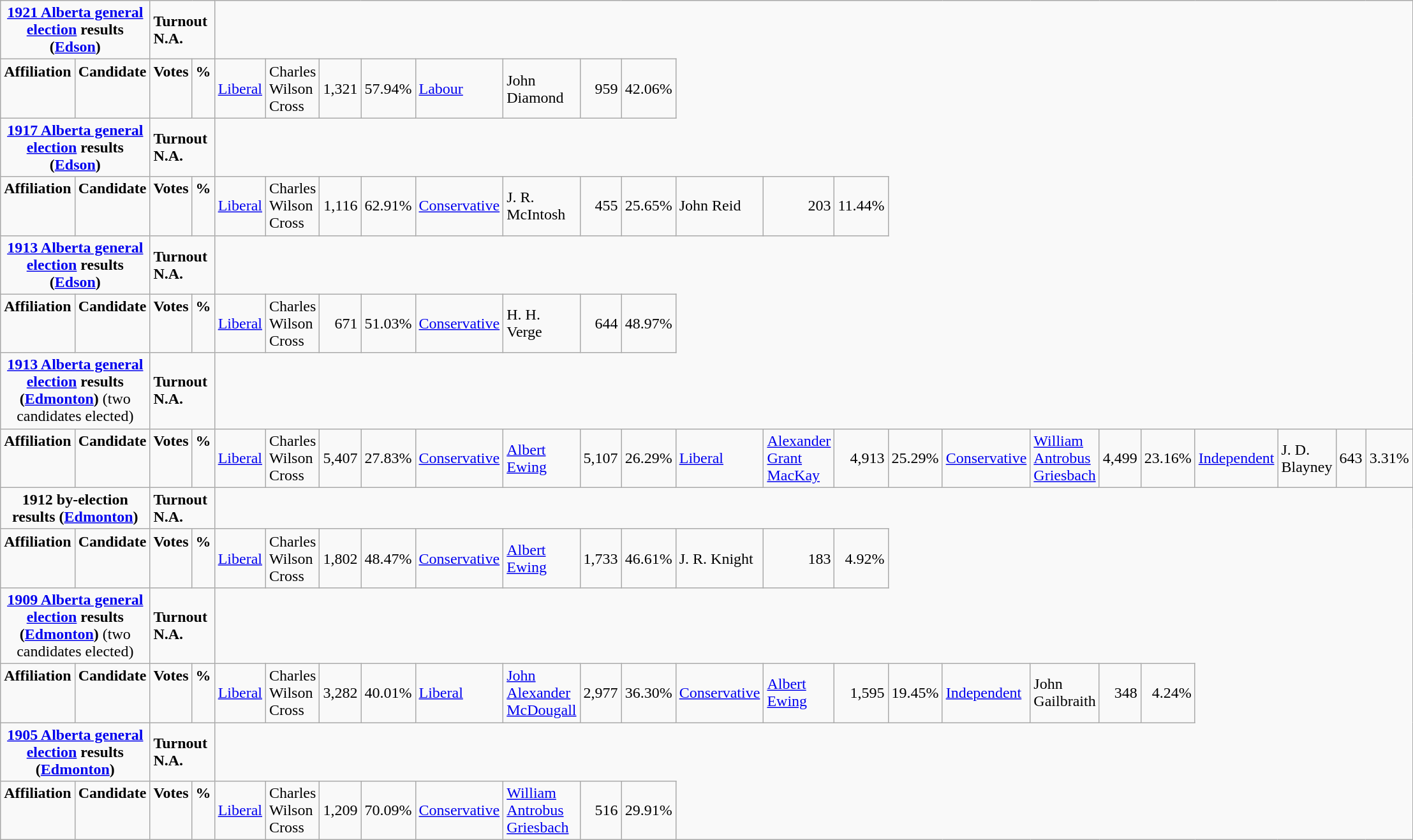<table class="wikitable" border="1">
<tr>
<td colspan="3" align=center><strong><a href='#'>1921 Alberta general election</a> results (<a href='#'>Edson</a>)</strong></td>
<td colspan="2"><span><strong>Turnout N.A.</strong></span></td>
</tr>
<tr>
<td colspan="2" rowspan="1" align="left" valign="top"><strong>Affiliation</strong></td>
<td valign="top"><strong>Candidate</strong></td>
<td valign="top"><strong>Votes</strong></td>
<td valign="top" align="right"><strong>%</strong><br></td>
<td><a href='#'>Liberal</a></td>
<td>Charles Wilson Cross</td>
<td align="right">1,321</td>
<td align="right">57.94%<br></td>
<td><a href='#'>Labour</a></td>
<td>John Diamond</td>
<td align="right">959</td>
<td align="right">42.06%</td>
</tr>
<tr>
<td colspan="3" align=center><strong><a href='#'>1917 Alberta general election</a> results (<a href='#'>Edson</a>)</strong></td>
<td colspan="2"><span><strong>Turnout N.A.</strong></span></td>
</tr>
<tr>
<td colspan="2" rowspan="1" align="left" valign="top"><strong>Affiliation</strong></td>
<td valign="top"><strong>Candidate</strong></td>
<td valign="top"><strong>Votes</strong></td>
<td valign="top" align="right"><strong>%</strong><br></td>
<td><a href='#'>Liberal</a></td>
<td>Charles Wilson Cross</td>
<td align="right">1,116</td>
<td align="right">62.91%<br></td>
<td><a href='#'>Conservative</a></td>
<td>J. R. McIntosh</td>
<td align="right">455</td>
<td align="right">25.65%<br></td>
<td>John Reid</td>
<td align="right">203</td>
<td align="right">11.44%</td>
</tr>
<tr>
<td colspan="3" align=center><strong><a href='#'>1913 Alberta general election</a> results (<a href='#'>Edson</a>)</strong></td>
<td colspan="2"><span><strong>Turnout N.A.</strong></span></td>
</tr>
<tr>
<td colspan="2" rowspan="1" align="left" valign="top"><strong>Affiliation</strong></td>
<td valign="top"><strong>Candidate</strong></td>
<td valign="top"><strong>Votes</strong></td>
<td valign="top" align="right"><strong>%</strong><br></td>
<td><a href='#'>Liberal</a></td>
<td>Charles Wilson Cross</td>
<td align="right">671</td>
<td align="right">51.03%<br></td>
<td><a href='#'>Conservative</a></td>
<td>H. H. Verge</td>
<td align="right">644</td>
<td align="right">48.97%</td>
</tr>
<tr>
<td colspan="3" align=center><strong><a href='#'>1913 Alberta general election</a> results (<a href='#'>Edmonton</a>)</strong> (two candidates elected)</td>
<td colspan="2"><span><strong>Turnout N.A.</strong></span></td>
</tr>
<tr>
<td colspan="2" rowspan="1" align="left" valign="top"><strong>Affiliation</strong></td>
<td valign="top"><strong>Candidate</strong></td>
<td valign="top"><strong>Votes</strong></td>
<td valign="top" align="right"><strong>%</strong><br></td>
<td><a href='#'>Liberal</a></td>
<td>Charles Wilson Cross</td>
<td align="right">5,407</td>
<td align="right">27.83%<br></td>
<td><a href='#'>Conservative</a></td>
<td><a href='#'>Albert Ewing</a></td>
<td align="right">5,107</td>
<td align="right">26.29%<br></td>
<td><a href='#'>Liberal</a></td>
<td><a href='#'>Alexander Grant MacKay</a></td>
<td align="right">4,913</td>
<td align="right">25.29%<br></td>
<td><a href='#'>Conservative</a></td>
<td><a href='#'>William Antrobus Griesbach</a></td>
<td align="right">4,499</td>
<td align="right">23.16%<br></td>
<td><a href='#'>Independent</a></td>
<td>J. D. Blayney</td>
<td align="right">643</td>
<td align="right">3.31%</td>
</tr>
<tr>
<td colspan="3" align=center><strong>1912 by-election results (<a href='#'>Edmonton</a>)</strong></td>
<td colspan="2"><span><strong>Turnout N.A.</strong></span></td>
</tr>
<tr>
<td colspan="2" rowspan="1" align="left" valign="top"><strong>Affiliation</strong></td>
<td valign="top"><strong>Candidate</strong></td>
<td valign="top"><strong>Votes</strong></td>
<td valign="top" align="right"><strong>%</strong><br></td>
<td><a href='#'>Liberal</a></td>
<td>Charles Wilson Cross</td>
<td align="right">1,802</td>
<td align="right">48.47%<br></td>
<td><a href='#'>Conservative</a></td>
<td><a href='#'>Albert Ewing</a></td>
<td align="right">1,733</td>
<td align="right">46.61%<br></td>
<td>J. R. Knight</td>
<td align="right">183</td>
<td align="right">4.92%</td>
</tr>
<tr>
<td colspan="3" align=center><strong><a href='#'>1909 Alberta general election</a> results (<a href='#'>Edmonton</a>)</strong> (two candidates elected)</td>
<td colspan="2"><span><strong>Turnout N.A.</strong></span></td>
</tr>
<tr>
<td colspan="2" rowspan="1" align="left" valign="top"><strong>Affiliation</strong></td>
<td valign="top"><strong>Candidate</strong></td>
<td valign="top"><strong>Votes</strong></td>
<td valign="top" align="right"><strong>%</strong><br></td>
<td><a href='#'>Liberal</a></td>
<td>Charles Wilson Cross</td>
<td align="right">3,282</td>
<td align="right">40.01%<br></td>
<td><a href='#'>Liberal</a></td>
<td><a href='#'>John Alexander McDougall</a></td>
<td align="right">2,977</td>
<td align="right">36.30%<br></td>
<td><a href='#'>Conservative</a></td>
<td><a href='#'>Albert Ewing</a></td>
<td align="right">1,595</td>
<td align="right">19.45%<br></td>
<td><a href='#'>Independent</a></td>
<td>John Gailbraith</td>
<td align="right">348</td>
<td align="right">4.24%</td>
</tr>
<tr>
<td colspan="3" align=center><strong><a href='#'>1905 Alberta general election</a> results (<a href='#'>Edmonton</a>)</strong></td>
<td colspan="2"><span><strong>Turnout N.A.</strong></span></td>
</tr>
<tr>
<td colspan="2" rowspan="1" align="left" valign="top"><strong>Affiliation</strong></td>
<td valign="top"><strong>Candidate</strong></td>
<td valign="top"><strong>Votes</strong></td>
<td valign="top" align="right"><strong>%</strong><br></td>
<td><a href='#'>Liberal</a></td>
<td>Charles Wilson Cross</td>
<td align="right">1,209</td>
<td align="right">70.09%<br></td>
<td><a href='#'>Conservative</a></td>
<td><a href='#'>William Antrobus Griesbach</a></td>
<td align="right">516</td>
<td align="right">29.91%</td>
</tr>
</table>
